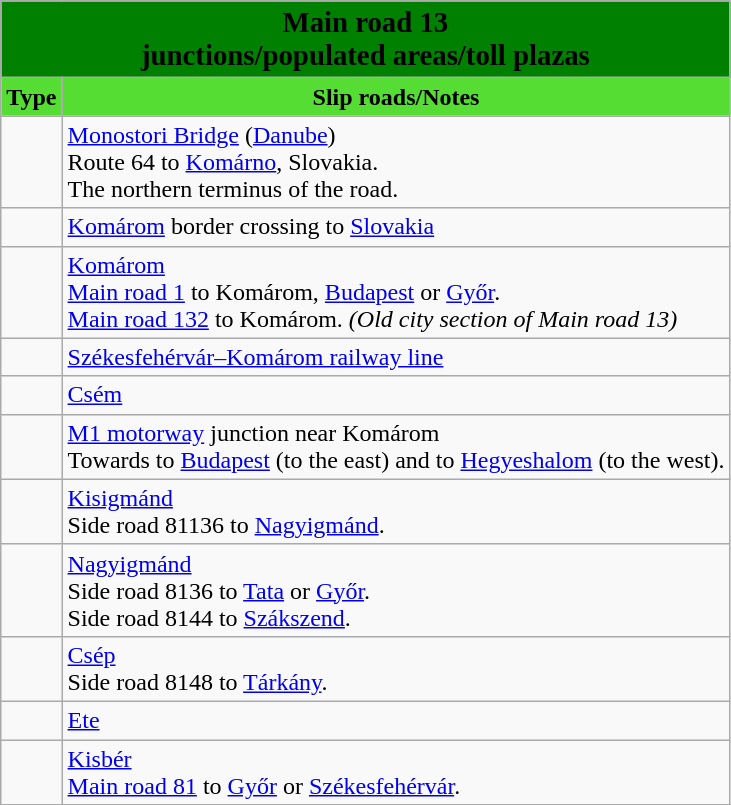<table class="wikitable">
<tr>
<td colspan=2 bgcolor=green align=center style=margin-top:15><span><big><strong>Main road 13<br>junctions/populated areas/toll plazas</strong></big></span></td>
</tr>
<tr>
<td align=center bgcolor=55DD33><strong>Type</strong></td>
<td align=center bgcolor=55DD33><strong>Slip roads/Notes</strong></td>
</tr>
<tr>
<td></td>
<td><a href='#'>Monostori Bridge</a> (<a href='#'>Danube</a>)<br> Route 64 to <a href='#'>Komárno</a>, Slovakia.<br>The northern terminus of the road.</td>
</tr>
<tr>
<td></td>
<td><a href='#'>Komárom</a> border crossing to <a href='#'>Slovakia</a></td>
</tr>
<tr>
<td></td>
<td><a href='#'>Komárom</a><br> <a href='#'>Main road 1</a> to Komárom, <a href='#'>Budapest</a> or <a href='#'>Győr</a>.<br><a href='#'>Main road 132</a> to Komárom. <em>(Old city section of Main road 13)</em></td>
</tr>
<tr>
<td></td>
<td><a href='#'>Székesfehérvár–Komárom railway line</a></td>
</tr>
<tr>
<td></td>
<td><a href='#'>Csém</a></td>
</tr>
<tr>
<td></td>
<td> <a href='#'>M1 motorway</a> junction near Komárom<br>Towards to <a href='#'>Budapest</a> (to the east) and to <a href='#'>Hegyeshalom</a> (to the west).</td>
</tr>
<tr>
<td></td>
<td><a href='#'>Kisigmánd</a><br>Side road 81136 to <a href='#'>Nagyigmánd</a>.</td>
</tr>
<tr>
<td></td>
<td><a href='#'>Nagyigmánd</a><br>Side road 8136 to <a href='#'>Tata</a> or <a href='#'>Győr</a>.<br>Side road 8144 to <a href='#'>Szákszend</a>.</td>
</tr>
<tr>
<td></td>
<td><a href='#'>Csép</a><br>Side road 8148 to <a href='#'>Tárkány</a>.</td>
</tr>
<tr>
<td></td>
<td><a href='#'>Ete</a></td>
</tr>
<tr>
<td></td>
<td><a href='#'>Kisbér</a><br> <a href='#'>Main road 81</a> to <a href='#'>Győr</a> or <a href='#'>Székesfehérvár</a>.</td>
</tr>
</table>
